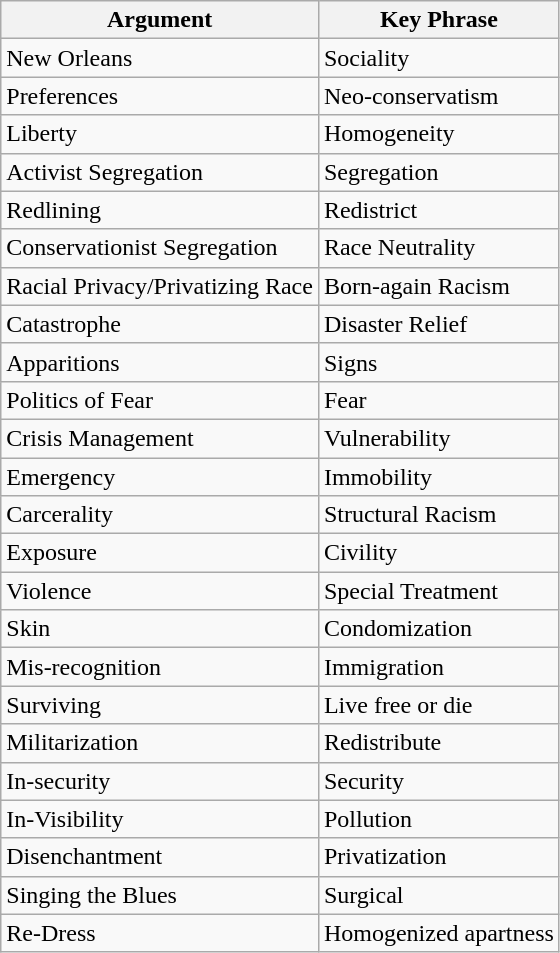<table class="wikitable">
<tr>
<th>Argument</th>
<th>Key Phrase</th>
</tr>
<tr>
<td>New Orleans</td>
<td>Sociality</td>
</tr>
<tr>
<td>Preferences</td>
<td>Neo-conservatism</td>
</tr>
<tr>
<td>Liberty</td>
<td>Homogeneity</td>
</tr>
<tr>
<td>Activist Segregation</td>
<td>Segregation</td>
</tr>
<tr>
<td>Redlining</td>
<td>Redistrict</td>
</tr>
<tr>
<td>Conservationist Segregation</td>
<td>Race Neutrality</td>
</tr>
<tr>
<td>Racial Privacy/Privatizing Race</td>
<td>Born-again Racism</td>
</tr>
<tr>
<td>Catastrophe</td>
<td>Disaster Relief</td>
</tr>
<tr>
<td>Apparitions</td>
<td>Signs</td>
</tr>
<tr>
<td>Politics of Fear</td>
<td>Fear</td>
</tr>
<tr>
<td>Crisis Management</td>
<td>Vulnerability</td>
</tr>
<tr>
<td>Emergency</td>
<td>Immobility</td>
</tr>
<tr>
<td>Carcerality</td>
<td>Structural Racism</td>
</tr>
<tr>
<td>Exposure</td>
<td>Civility</td>
</tr>
<tr>
<td>Violence</td>
<td>Special Treatment</td>
</tr>
<tr>
<td>Skin</td>
<td>Condomization</td>
</tr>
<tr>
<td>Mis-recognition</td>
<td>Immigration</td>
</tr>
<tr>
<td>Surviving</td>
<td>Live free or die</td>
</tr>
<tr>
<td>Militarization</td>
<td>Redistribute</td>
</tr>
<tr>
<td>In-security</td>
<td>Security</td>
</tr>
<tr>
<td>In-Visibility</td>
<td>Pollution</td>
</tr>
<tr>
<td>Disenchantment</td>
<td>Privatization</td>
</tr>
<tr>
<td>Singing the Blues</td>
<td>Surgical</td>
</tr>
<tr>
<td>Re-Dress</td>
<td>Homogenized apartness</td>
</tr>
</table>
